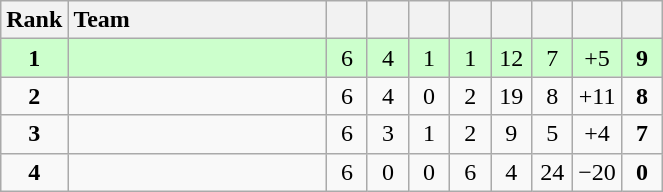<table class="wikitable" style="text-align:center">
<tr>
<th width=30>Rank</th>
<th width=165 style="text-align:left">Team</th>
<th width=20></th>
<th width=20></th>
<th width=20></th>
<th width=20></th>
<th width=20></th>
<th width=20></th>
<th width=20></th>
<th width=20></th>
</tr>
<tr bgcolor="#ccffcc">
<td><strong>1</strong></td>
<td align="left"></td>
<td>6</td>
<td>4</td>
<td>1</td>
<td>1</td>
<td>12</td>
<td>7</td>
<td>+5</td>
<td><strong>9</strong></td>
</tr>
<tr>
<td><strong>2</strong></td>
<td align="left"></td>
<td>6</td>
<td>4</td>
<td>0</td>
<td>2</td>
<td>19</td>
<td>8</td>
<td>+11</td>
<td><strong>8</strong></td>
</tr>
<tr>
<td><strong>3</strong></td>
<td align="left"></td>
<td>6</td>
<td>3</td>
<td>1</td>
<td>2</td>
<td>9</td>
<td>5</td>
<td>+4</td>
<td><strong>7</strong></td>
</tr>
<tr>
<td><strong>4</strong></td>
<td align="left"></td>
<td>6</td>
<td>0</td>
<td>0</td>
<td>6</td>
<td>4</td>
<td>24</td>
<td>−20</td>
<td><strong>0</strong></td>
</tr>
</table>
